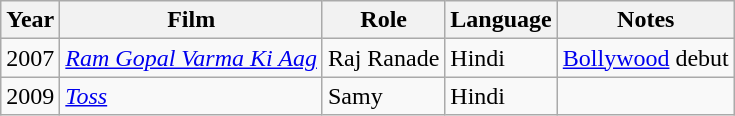<table class="wikitable sortable">
<tr>
<th>Year</th>
<th>Film</th>
<th>Role</th>
<th>Language</th>
<th>Notes</th>
</tr>
<tr>
<td>2007</td>
<td><em><a href='#'>Ram Gopal Varma Ki Aag</a></em></td>
<td>Raj Ranade</td>
<td>Hindi</td>
<td><a href='#'>Bollywood</a> debut</td>
</tr>
<tr>
<td>2009</td>
<td><em><a href='#'>Toss</a></em></td>
<td>Samy</td>
<td>Hindi</td>
<td></td>
</tr>
</table>
